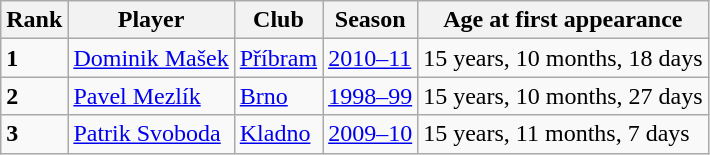<table class="wikitable">
<tr>
<th>Rank</th>
<th>Player</th>
<th>Club</th>
<th>Season</th>
<th>Age at first appearance</th>
</tr>
<tr>
<td><strong>1</strong></td>
<td> <a href='#'>Dominik Mašek</a></td>
<td><a href='#'>Příbram</a></td>
<td><a href='#'>2010–11</a></td>
<td>15 years, 10 months, 18 days</td>
</tr>
<tr>
<td><strong>2</strong></td>
<td> <a href='#'>Pavel Mezlík</a></td>
<td><a href='#'>Brno</a></td>
<td><a href='#'>1998–99</a></td>
<td>15 years, 10 months, 27 days</td>
</tr>
<tr>
<td><strong>3</strong></td>
<td> <a href='#'>Patrik Svoboda</a></td>
<td><a href='#'>Kladno</a></td>
<td><a href='#'>2009–10</a></td>
<td>15 years, 11 months, 7 days</td>
</tr>
</table>
